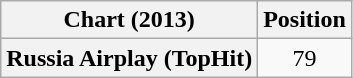<table class="wikitable plainrowheaders" style="text-align:center;">
<tr>
<th scope="col">Chart (2013)</th>
<th scope="col">Position</th>
</tr>
<tr>
<th scope="row">Russia Airplay (TopHit)</th>
<td>79</td>
</tr>
</table>
